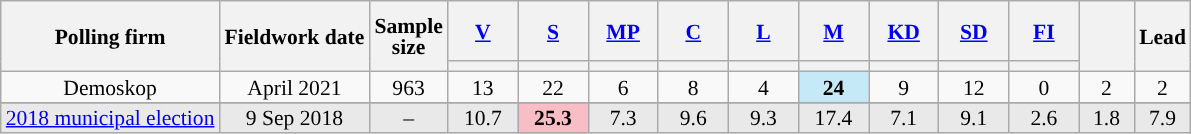<table class="wikitable sortable" style="text-align:center;font-size:90%;line-height:14px;">
<tr style="height:40px;">
<th rowspan="2">Polling firm</th>
<th rowspan="2">Fieldwork date</th>
<th rowspan="2">Sample<br>size</th>
<th class="sortable" style="width:40px;"><a href='#'>V</a></th>
<th class="sortable" style="width:40px;"><a href='#'>S</a></th>
<th class="sortable" style="width:40px;"><a href='#'>MP</a></th>
<th class="sortable" style="width:40px;"><a href='#'>C</a></th>
<th class="sortable" style="width:40px;"><a href='#'>L</a></th>
<th class="sortable" style="width:40px;"><a href='#'>M</a></th>
<th class="sortable" style="width:40px;"><a href='#'>KD</a></th>
<th class="sortable" style="width:40px;"><a href='#'>SD</a></th>
<th class="sortable" style="width:40px;"><a href='#'>FI</a></th>
<th class="sortable" style="width:30px;" rowspan="2"></th>
<th style="width:30px;" rowspan="2">Lead</th>
</tr>
<tr>
<th style="background:"></th>
<th style="background:"></th>
<th style="background:"></th>
<th style="background:"></th>
<th style="background:"></th>
<th style="background:"></th>
<th style="background:"></th>
<th style="background:"></th>
<th style="background:"></th>
</tr>
<tr>
<td>Demoskop</td>
<td>April 2021</td>
<td>963</td>
<td>13</td>
<td>22</td>
<td>6</td>
<td>8</td>
<td>4</td>
<td style="background:#C6E9F7;"><strong>24</strong></td>
<td>9</td>
<td>12</td>
<td>0</td>
<td>2</td>
<td style="background:">2</td>
</tr>
<tr>
</tr>
<tr style="background:#E9E9E9;">
<td><a href='#'>2018 municipal election</a></td>
<td data-sort-value="2018-09-09">9 Sep 2018</td>
<td>–</td>
<td>10.7</td>
<td style="background:#F9BDC5;"><strong>25.3</strong></td>
<td>7.3</td>
<td>9.6</td>
<td>9.3</td>
<td>17.4</td>
<td>7.1</td>
<td>9.1</td>
<td>2.6</td>
<td>1.8</td>
<td style="background:">7.9</td>
</tr>
</table>
